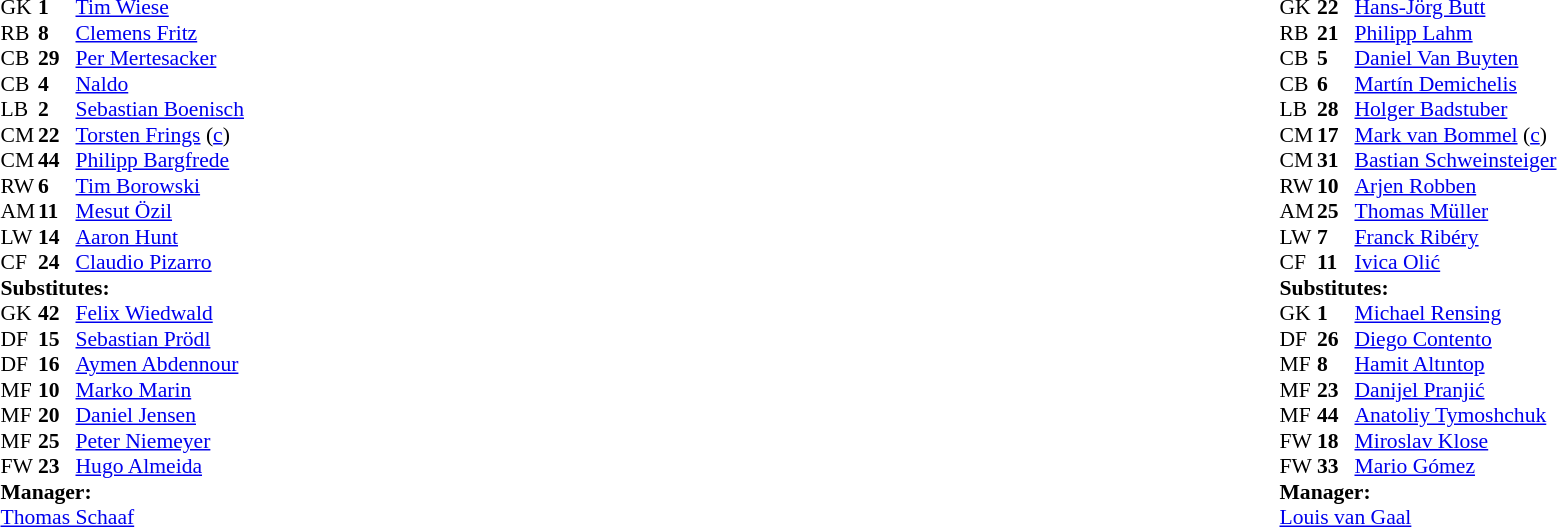<table width="100%">
<tr>
<td valign="top" width="40%"><br><table style="font-size:90%" cellspacing="0" cellpadding="0">
<tr>
<th width=25></th>
<th width=25></th>
</tr>
<tr>
<td>GK</td>
<td><strong>1</strong></td>
<td> <a href='#'>Tim Wiese</a></td>
</tr>
<tr>
<td>RB</td>
<td><strong>8</strong></td>
<td> <a href='#'>Clemens Fritz</a></td>
<td></td>
</tr>
<tr>
<td>CB</td>
<td><strong>29</strong></td>
<td> <a href='#'>Per Mertesacker</a></td>
</tr>
<tr>
<td>CB</td>
<td><strong>4</strong></td>
<td> <a href='#'>Naldo</a></td>
</tr>
<tr>
<td>LB</td>
<td><strong>2</strong></td>
<td> <a href='#'>Sebastian Boenisch</a></td>
</tr>
<tr>
<td>CM</td>
<td><strong>22</strong></td>
<td> <a href='#'>Torsten Frings</a> (<a href='#'>c</a>)</td>
<td></td>
</tr>
<tr>
<td>CM</td>
<td><strong>44</strong></td>
<td> <a href='#'>Philipp Bargfrede</a></td>
<td></td>
<td></td>
</tr>
<tr>
<td>RW</td>
<td><strong>6</strong></td>
<td> <a href='#'>Tim Borowski</a></td>
<td></td>
<td></td>
</tr>
<tr>
<td>AM</td>
<td><strong>11</strong></td>
<td> <a href='#'>Mesut Özil</a></td>
</tr>
<tr>
<td>LW</td>
<td><strong>14</strong></td>
<td> <a href='#'>Aaron Hunt</a></td>
<td></td>
<td></td>
</tr>
<tr>
<td>CF</td>
<td><strong>24</strong></td>
<td> <a href='#'>Claudio Pizarro</a></td>
</tr>
<tr>
<td colspan=3><strong>Substitutes:</strong></td>
</tr>
<tr>
<td>GK</td>
<td><strong>42</strong></td>
<td> <a href='#'>Felix Wiedwald</a></td>
</tr>
<tr>
<td>DF</td>
<td><strong>15</strong></td>
<td> <a href='#'>Sebastian Prödl</a></td>
</tr>
<tr>
<td>DF</td>
<td><strong>16</strong></td>
<td> <a href='#'>Aymen Abdennour</a></td>
</tr>
<tr>
<td>MF</td>
<td><strong>10</strong></td>
<td> <a href='#'>Marko Marin</a></td>
<td></td>
<td></td>
</tr>
<tr>
<td>MF</td>
<td><strong>20</strong></td>
<td> <a href='#'>Daniel Jensen</a></td>
<td></td>
<td></td>
</tr>
<tr>
<td>MF</td>
<td><strong>25</strong></td>
<td> <a href='#'>Peter Niemeyer</a></td>
</tr>
<tr>
<td>FW</td>
<td><strong>23</strong></td>
<td> <a href='#'>Hugo Almeida</a></td>
<td></td>
<td></td>
</tr>
<tr>
<td colspan=3><strong>Manager:</strong></td>
</tr>
<tr>
<td colspan=3> <a href='#'>Thomas Schaaf</a></td>
</tr>
</table>
</td>
<td valign="top"></td>
<td valign="top" width="50%"><br><table style="font-size:90%; margin:auto" cellspacing="0" cellpadding="0">
<tr>
<th width=25></th>
<th width=25></th>
</tr>
<tr>
<td>GK</td>
<td><strong>22</strong></td>
<td> <a href='#'>Hans-Jörg Butt</a></td>
</tr>
<tr>
<td>RB</td>
<td><strong>21</strong></td>
<td> <a href='#'>Philipp Lahm</a></td>
</tr>
<tr>
<td>CB</td>
<td><strong>5</strong></td>
<td> <a href='#'>Daniel Van Buyten</a></td>
</tr>
<tr>
<td>CB</td>
<td><strong>6</strong></td>
<td> <a href='#'>Martín Demichelis</a></td>
</tr>
<tr>
<td>LB</td>
<td><strong>28</strong></td>
<td> <a href='#'>Holger Badstuber</a></td>
</tr>
<tr>
<td>CM</td>
<td><strong>17</strong></td>
<td> <a href='#'>Mark van Bommel</a> (<a href='#'>c</a>)</td>
<td></td>
</tr>
<tr>
<td>CM</td>
<td><strong>31</strong></td>
<td> <a href='#'>Bastian Schweinsteiger</a></td>
</tr>
<tr>
<td>RW</td>
<td><strong>10</strong></td>
<td> <a href='#'>Arjen Robben</a></td>
<td></td>
<td></td>
</tr>
<tr>
<td>AM</td>
<td><strong>25</strong></td>
<td> <a href='#'>Thomas Müller</a></td>
<td></td>
<td></td>
</tr>
<tr>
<td>LW</td>
<td><strong>7</strong></td>
<td> <a href='#'>Franck Ribéry</a></td>
</tr>
<tr>
<td>CF</td>
<td><strong>11</strong></td>
<td> <a href='#'>Ivica Olić</a></td>
<td></td>
<td></td>
</tr>
<tr>
<td colspan=3><strong>Substitutes:</strong></td>
</tr>
<tr>
<td>GK</td>
<td><strong>1</strong></td>
<td> <a href='#'>Michael Rensing</a></td>
</tr>
<tr>
<td>DF</td>
<td><strong>26</strong></td>
<td> <a href='#'>Diego Contento</a></td>
</tr>
<tr>
<td>MF</td>
<td><strong>8</strong></td>
<td> <a href='#'>Hamit Altıntop</a></td>
<td></td>
<td></td>
</tr>
<tr>
<td>MF</td>
<td><strong>23</strong></td>
<td> <a href='#'>Danijel Pranjić</a></td>
</tr>
<tr>
<td>MF</td>
<td><strong>44</strong></td>
<td> <a href='#'>Anatoliy Tymoshchuk</a></td>
<td></td>
<td></td>
</tr>
<tr>
<td>FW</td>
<td><strong>18</strong></td>
<td> <a href='#'>Miroslav Klose</a></td>
<td></td>
<td></td>
</tr>
<tr>
<td>FW</td>
<td><strong>33</strong></td>
<td> <a href='#'>Mario Gómez</a></td>
</tr>
<tr>
<td colspan=3><strong>Manager:</strong></td>
</tr>
<tr>
<td colspan=3> <a href='#'>Louis van Gaal</a></td>
</tr>
</table>
</td>
</tr>
</table>
